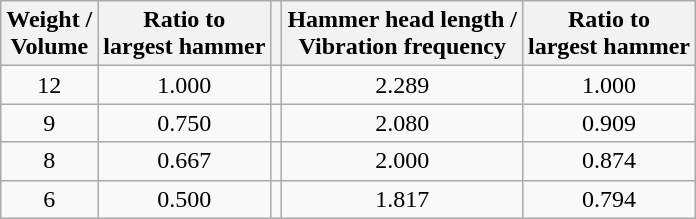<table class="wikitable" style="text-align:center">
<tr>
<th>Weight /<br>Volume</th>
<th>Ratio to<br>largest hammer</th>
<th></th>
<th>Hammer head length /<br>Vibration frequency</th>
<th>Ratio to<br>largest hammer</th>
</tr>
<tr>
<td>12</td>
<td>1.000</td>
<td></td>
<td>2.289</td>
<td>1.000</td>
</tr>
<tr>
<td>9</td>
<td>0.750</td>
<td></td>
<td>2.080</td>
<td>0.909</td>
</tr>
<tr>
<td>8</td>
<td>0.667</td>
<td></td>
<td>2.000</td>
<td>0.874</td>
</tr>
<tr>
<td>6</td>
<td>0.500</td>
<td></td>
<td>1.817</td>
<td>0.794</td>
</tr>
</table>
